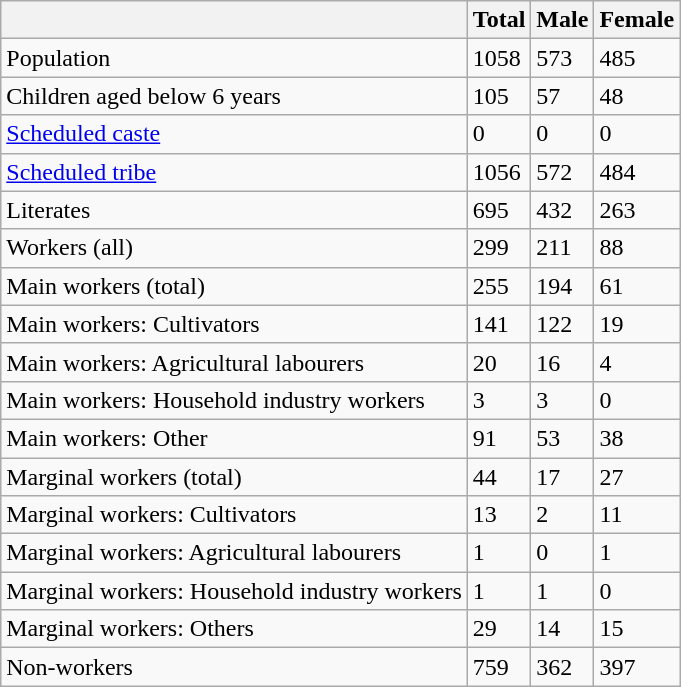<table class="wikitable sortable">
<tr>
<th></th>
<th>Total</th>
<th>Male</th>
<th>Female</th>
</tr>
<tr>
<td>Population</td>
<td>1058</td>
<td>573</td>
<td>485</td>
</tr>
<tr>
<td>Children aged below 6 years</td>
<td>105</td>
<td>57</td>
<td>48</td>
</tr>
<tr>
<td><a href='#'>Scheduled caste</a></td>
<td>0</td>
<td>0</td>
<td>0</td>
</tr>
<tr>
<td><a href='#'>Scheduled tribe</a></td>
<td>1056</td>
<td>572</td>
<td>484</td>
</tr>
<tr>
<td>Literates</td>
<td>695</td>
<td>432</td>
<td>263</td>
</tr>
<tr>
<td>Workers (all)</td>
<td>299</td>
<td>211</td>
<td>88</td>
</tr>
<tr>
<td>Main workers (total)</td>
<td>255</td>
<td>194</td>
<td>61</td>
</tr>
<tr>
<td>Main workers: Cultivators</td>
<td>141</td>
<td>122</td>
<td>19</td>
</tr>
<tr>
<td>Main workers: Agricultural labourers</td>
<td>20</td>
<td>16</td>
<td>4</td>
</tr>
<tr>
<td>Main workers: Household industry workers</td>
<td>3</td>
<td>3</td>
<td>0</td>
</tr>
<tr>
<td>Main workers: Other</td>
<td>91</td>
<td>53</td>
<td>38</td>
</tr>
<tr>
<td>Marginal workers (total)</td>
<td>44</td>
<td>17</td>
<td>27</td>
</tr>
<tr>
<td>Marginal workers: Cultivators</td>
<td>13</td>
<td>2</td>
<td>11</td>
</tr>
<tr>
<td>Marginal workers: Agricultural labourers</td>
<td>1</td>
<td>0</td>
<td>1</td>
</tr>
<tr>
<td>Marginal workers: Household industry workers</td>
<td>1</td>
<td>1</td>
<td>0</td>
</tr>
<tr>
<td>Marginal workers: Others</td>
<td>29</td>
<td>14</td>
<td>15</td>
</tr>
<tr>
<td>Non-workers</td>
<td>759</td>
<td>362</td>
<td>397</td>
</tr>
</table>
